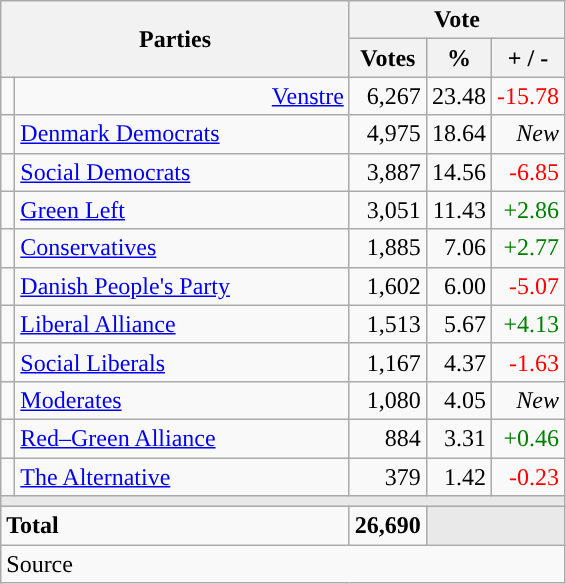<table class="wikitable" style="text-align:right;">
<tr>
<th style="text-align:centre;" rowspan="2" colspan="2" width="225">Parties</th>
<th colspan="3">Vote</th>
</tr>
<tr>
<th width="15">Votes</th>
<th width="15">%</th>
<th width="15">+ / -</th>
</tr>
<tr>
<td width=2 bgcolor=></td>
<td><a href='#'>Venstre</a></td>
<td>6,267</td>
<td>23.48</td>
<td style=color:red;>-15.78</td>
</tr>
<tr>
<td width=2 bgcolor=></td>
<td align=left><a href='#'>Denmark Democrats</a></td>
<td>4,975</td>
<td>18.64</td>
<td><em>New</em></td>
</tr>
<tr>
<td width=2 bgcolor=></td>
<td align=left><a href='#'>Social Democrats</a></td>
<td>3,887</td>
<td>14.56</td>
<td style=color:red;>-6.85</td>
</tr>
<tr>
<td width=2 bgcolor=></td>
<td align=left><a href='#'>Green Left</a></td>
<td>3,051</td>
<td>11.43</td>
<td style=color:green;>+2.86</td>
</tr>
<tr>
<td width=2 bgcolor=></td>
<td align=left><a href='#'>Conservatives</a></td>
<td>1,885</td>
<td>7.06</td>
<td style=color:green;>+2.77</td>
</tr>
<tr>
<td width=2 bgcolor=></td>
<td align=left><a href='#'>Danish People's Party</a></td>
<td>1,602</td>
<td>6.00</td>
<td style=color:red;>-5.07</td>
</tr>
<tr>
<td width=2 bgcolor=></td>
<td align=left><a href='#'>Liberal Alliance</a></td>
<td>1,513</td>
<td>5.67</td>
<td style=color:green;>+4.13</td>
</tr>
<tr>
<td width=2 bgcolor=></td>
<td align=left><a href='#'>Social Liberals</a></td>
<td>1,167</td>
<td>4.37</td>
<td style=color:red;>-1.63</td>
</tr>
<tr>
<td width=2 bgcolor=></td>
<td align=left><a href='#'>Moderates</a></td>
<td>1,080</td>
<td>4.05</td>
<td><em>New</em></td>
</tr>
<tr>
<td width=2 bgcolor=></td>
<td align=left><a href='#'>Red–Green Alliance</a></td>
<td>884</td>
<td>3.31</td>
<td style=color:green;>+0.46</td>
</tr>
<tr>
<td width=2 bgcolor=></td>
<td align=left><a href='#'>The Alternative</a></td>
<td>379</td>
<td>1.42</td>
<td style=color:red;>-0.23</td>
</tr>
<tr>
<td colspan="7" bgcolor="#E9E9E9"></td>
</tr>
<tr>
<td align="left" colspan="2"><strong>Total</strong></td>
<td><strong>26,690</strong></td>
<td bgcolor=#E9E9E9 colspan=2></td>
</tr>
<tr>
<td align="left" colspan="6">Source</td>
</tr>
</table>
